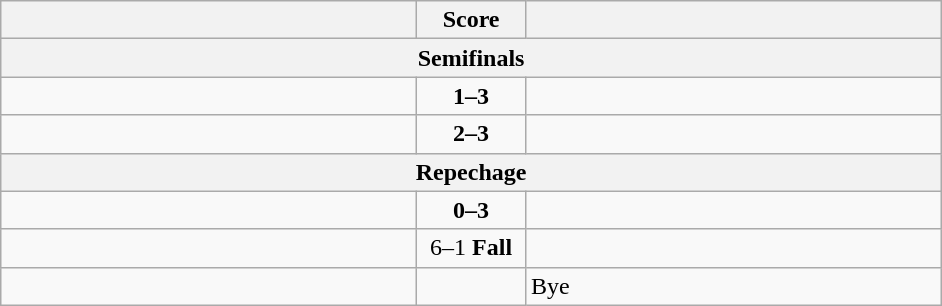<table class="wikitable" style="text-align: left;">
<tr>
<th align="right" width="270"></th>
<th width="65">Score</th>
<th align="left" width="270"></th>
</tr>
<tr>
<th colspan="3">Semifinals</th>
</tr>
<tr>
<td></td>
<td align=center><strong>1–3</strong></td>
<td><strong></strong></td>
</tr>
<tr>
<td></td>
<td align=center><strong>2–3</strong></td>
<td><strong></strong></td>
</tr>
<tr>
<th colspan="3">Repechage</th>
</tr>
<tr>
<td></td>
<td align=center><strong>0–3</strong></td>
<td><strong></strong></td>
</tr>
<tr>
<td><strong></strong></td>
<td align=center>6–1 <strong>Fall</strong></td>
<td></td>
</tr>
<tr>
<td><strong></strong></td>
<td></td>
<td>Bye</td>
</tr>
</table>
